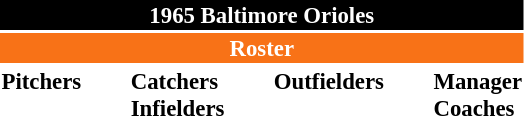<table class="toccolours" style="font-size: 95%;">
<tr>
<th colspan="10" style="background-color: black; color: white; text-align: center;">1965 Baltimore Orioles</th>
</tr>
<tr>
<td colspan="10" style="background-color: #F87217; color: white; text-align: center;"><strong>Roster</strong></td>
</tr>
<tr>
<td valign="top"><strong>Pitchers</strong><br>














</td>
<td width="25px"></td>
<td valign="top"><strong>Catchers</strong><br>



<strong>Infielders</strong>







</td>
<td width="25px"></td>
<td valign="top"><strong>Outfielders</strong><br>




</td>
<td width="25px"></td>
<td valign="top"><strong>Manager</strong><br>
<strong>Coaches</strong>



</td>
</tr>
<tr>
</tr>
</table>
